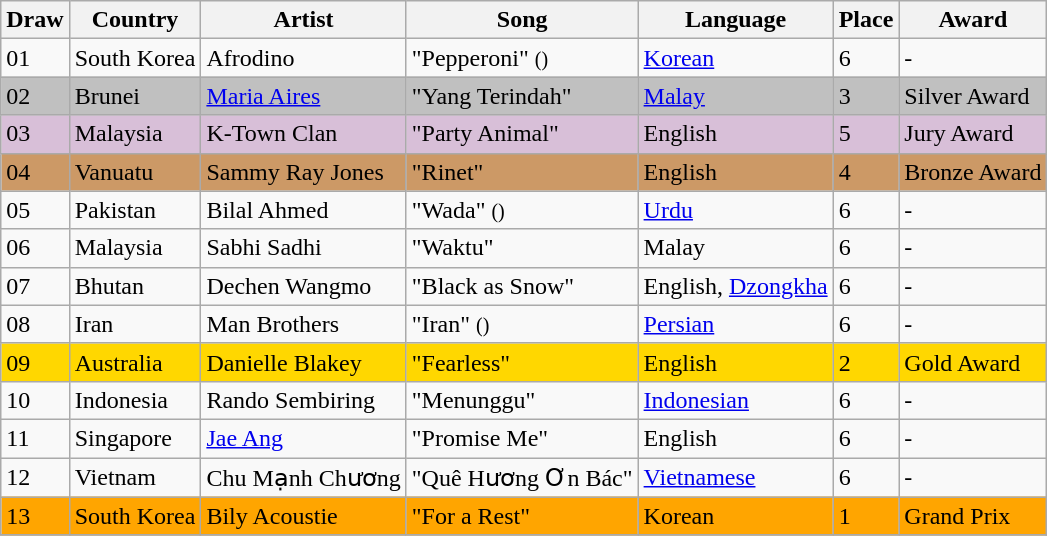<table class="sortable wikitable">
<tr>
<th>Draw</th>
<th>Country</th>
<th>Artist</th>
<th>Song</th>
<th>Language</th>
<th>Place</th>
<th>Award</th>
</tr>
<tr>
<td>01</td>
<td>South Korea</td>
<td>Afrodino</td>
<td>"Pepperoni" <small>()</small></td>
<td><a href='#'>Korean</a></td>
<td>6</td>
<td>-</td>
</tr>
<tr bgcolor="silver">
<td>02</td>
<td>Brunei</td>
<td><a href='#'>Maria Aires</a></td>
<td>"Yang Terindah"</td>
<td><a href='#'>Malay</a></td>
<td>3</td>
<td>Silver Award</td>
</tr>
<tr bgcolor="#d8bfd8">
<td>03</td>
<td>Malaysia</td>
<td>K-Town Clan</td>
<td>"Party Animal"</td>
<td>English</td>
<td>5</td>
<td>Jury Award</td>
</tr>
<tr bgcolor="#CC9966">
<td>04</td>
<td>Vanuatu</td>
<td>Sammy Ray Jones</td>
<td>"Rinet"</td>
<td>English</td>
<td>4</td>
<td>Bronze Award</td>
</tr>
<tr>
<td>05</td>
<td>Pakistan</td>
<td>Bilal Ahmed</td>
<td>"Wada" <small>()</small></td>
<td><a href='#'>Urdu</a></td>
<td>6</td>
<td>-</td>
</tr>
<tr>
<td>06</td>
<td>Malaysia</td>
<td>Sabhi Sadhi</td>
<td>"Waktu"</td>
<td>Malay</td>
<td>6</td>
<td>-</td>
</tr>
<tr>
<td>07</td>
<td>Bhutan</td>
<td>Dechen Wangmo</td>
<td>"Black as Snow"</td>
<td>English, <a href='#'>Dzongkha</a></td>
<td>6</td>
<td>-</td>
</tr>
<tr>
<td>08</td>
<td>Iran</td>
<td>Man Brothers</td>
<td>"Iran" <small>()</small></td>
<td><a href='#'>Persian</a></td>
<td>6</td>
<td>-</td>
</tr>
<tr bgcolor="gold">
<td>09</td>
<td>Australia</td>
<td>Danielle Blakey</td>
<td>"Fearless"</td>
<td>English</td>
<td>2</td>
<td>Gold Award</td>
</tr>
<tr>
<td>10</td>
<td>Indonesia</td>
<td>Rando Sembiring</td>
<td>"Menunggu"</td>
<td><a href='#'>Indonesian</a></td>
<td>6</td>
<td>-</td>
</tr>
<tr>
<td>11</td>
<td>Singapore</td>
<td><a href='#'>Jae Ang</a></td>
<td>"Promise Me"</td>
<td>English</td>
<td>6</td>
<td>-</td>
</tr>
<tr>
<td>12</td>
<td>Vietnam</td>
<td>Chu Mạnh Chương</td>
<td>"Quê Hương Ơn Bác"</td>
<td><a href='#'>Vietnamese</a></td>
<td>6</td>
<td>-</td>
</tr>
<tr bgcolor="orange">
<td>13</td>
<td>South Korea</td>
<td>Bily Acoustie</td>
<td>"For a Rest"</td>
<td>Korean</td>
<td>1</td>
<td>Grand Prix</td>
</tr>
<tr>
</tr>
</table>
